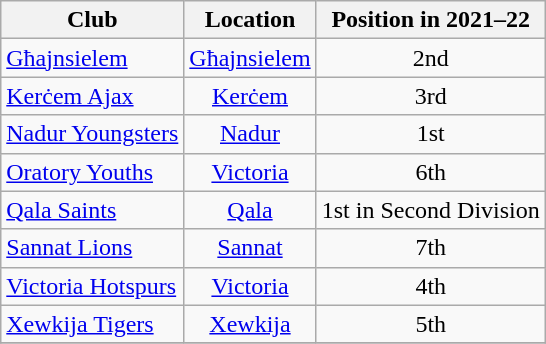<table class="wikitable sortable" style="text-align:center">
<tr>
<th>Club</th>
<th>Location</th>
<th>Position in 2021–22</th>
</tr>
<tr>
<td style="text-align:left"><a href='#'>Għajnsielem</a></td>
<td><a href='#'>Għajnsielem</a></td>
<td>2nd</td>
</tr>
<tr>
<td style="text-align:left;"><a href='#'>Kerċem Ajax</a></td>
<td><a href='#'>Kerċem</a></td>
<td>3rd</td>
</tr>
<tr>
<td style="text-align:left;"><a href='#'>Nadur Youngsters</a></td>
<td><a href='#'>Nadur</a></td>
<td>1st</td>
</tr>
<tr>
<td style="text-align:left;"><a href='#'>Oratory Youths</a></td>
<td><a href='#'>Victoria</a></td>
<td>6th</td>
</tr>
<tr>
<td style="text-align:left;"><a href='#'>Qala Saints</a></td>
<td><a href='#'>Qala</a></td>
<td>1st in Second Division</td>
</tr>
<tr>
<td style="text-align:left;"><a href='#'>Sannat Lions</a></td>
<td><a href='#'>Sannat</a></td>
<td>7th</td>
</tr>
<tr>
<td style="text-align:left;"><a href='#'>Victoria Hotspurs</a></td>
<td><a href='#'>Victoria</a></td>
<td>4th</td>
</tr>
<tr>
<td style="text-align:left;"><a href='#'>Xewkija Tigers</a></td>
<td><a href='#'>Xewkija</a></td>
<td>5th</td>
</tr>
<tr>
</tr>
</table>
